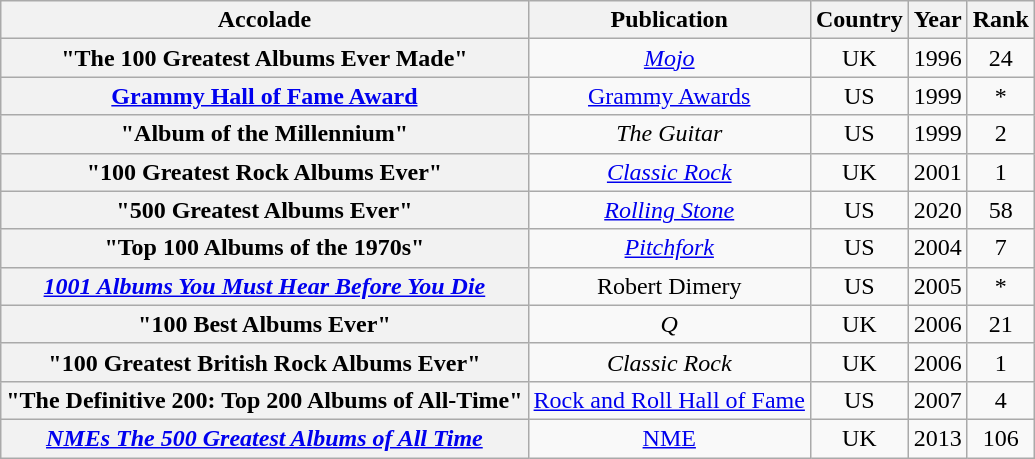<table class="wikitable plainrowheaders sortable" style="text-align:center;">
<tr>
<th scope="col">Accolade</th>
<th scope="col">Publication</th>
<th scope="col">Country</th>
<th scope="col">Year</th>
<th scope="col">Rank</th>
</tr>
<tr>
<th scope="row">"The 100 Greatest Albums Ever Made"</th>
<td><em><a href='#'>Mojo</a></em></td>
<td>UK</td>
<td>1996</td>
<td>24</td>
</tr>
<tr>
<th scope="row"><a href='#'>Grammy Hall of Fame Award</a></th>
<td><a href='#'>Grammy Awards</a></td>
<td>US</td>
<td>1999</td>
<td>*</td>
</tr>
<tr>
<th scope="row">"Album of the Millennium"</th>
<td><em>The Guitar</em></td>
<td>US</td>
<td>1999</td>
<td>2</td>
</tr>
<tr>
<th scope="row">"100 Greatest Rock Albums Ever"</th>
<td><em><a href='#'>Classic Rock</a></em></td>
<td>UK</td>
<td>2001</td>
<td>1</td>
</tr>
<tr>
<th scope="row">"500 Greatest Albums Ever"</th>
<td><em><a href='#'>Rolling Stone</a></em></td>
<td>US</td>
<td>2020</td>
<td>58</td>
</tr>
<tr>
<th scope="row">"Top 100 Albums of the 1970s"</th>
<td><em><a href='#'>Pitchfork</a></em></td>
<td>US</td>
<td>2004</td>
<td>7</td>
</tr>
<tr>
<th scope="row"><em><a href='#'>1001 Albums You Must Hear Before You Die</a></em></th>
<td>Robert Dimery</td>
<td>US</td>
<td>2005</td>
<td>*</td>
</tr>
<tr>
<th scope="row">"100 Best Albums Ever"</th>
<td><em>Q</em></td>
<td>UK</td>
<td>2006</td>
<td>21</td>
</tr>
<tr>
<th scope="row">"100 Greatest British Rock Albums Ever"</th>
<td><em>Classic Rock</em></td>
<td>UK</td>
<td>2006</td>
<td>1</td>
</tr>
<tr>
<th scope="row">"The Definitive 200: Top 200 Albums of All-Time"</th>
<td><a href='#'>Rock and Roll Hall of Fame</a></td>
<td>US</td>
<td>2007</td>
<td>4</td>
</tr>
<tr>
<th scope="row"><a href='#'><em>NME<strong>s The 500 Greatest Albums of All Time</a></th>
<td></em><a href='#'>NME</a><em></td>
<td>UK</td>
<td>2013</td>
<td>106</td>
</tr>
</table>
